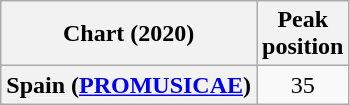<table class="wikitable plainrowheaders" style="text-align:center">
<tr>
<th scope="col">Chart (2020)</th>
<th scope="col">Peak<br>position</th>
</tr>
<tr>
<th scope="row">Spain (<a href='#'>PROMUSICAE</a>)</th>
<td>35</td>
</tr>
</table>
